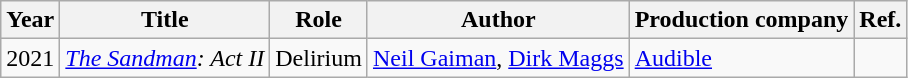<table class="wikitable sortable">
<tr>
<th>Year</th>
<th>Title</th>
<th>Role</th>
<th>Author</th>
<th>Production company</th>
<th>Ref.</th>
</tr>
<tr>
<td>2021</td>
<td><em><a href='#'>The Sandman</a>: Act II</em></td>
<td>Delirium</td>
<td><a href='#'>Neil Gaiman</a>, <a href='#'>Dirk Maggs</a></td>
<td><a href='#'>Audible</a></td>
<td></td>
</tr>
</table>
